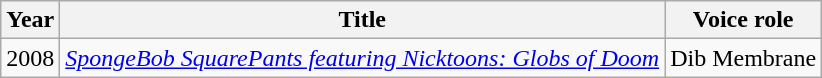<table class="wikitable">
<tr>
<th>Year</th>
<th>Title</th>
<th>Voice role</th>
</tr>
<tr>
<td>2008</td>
<td><em><a href='#'>SpongeBob SquarePants featuring Nicktoons: Globs of Doom</a></em></td>
<td>Dib Membrane</td>
</tr>
</table>
